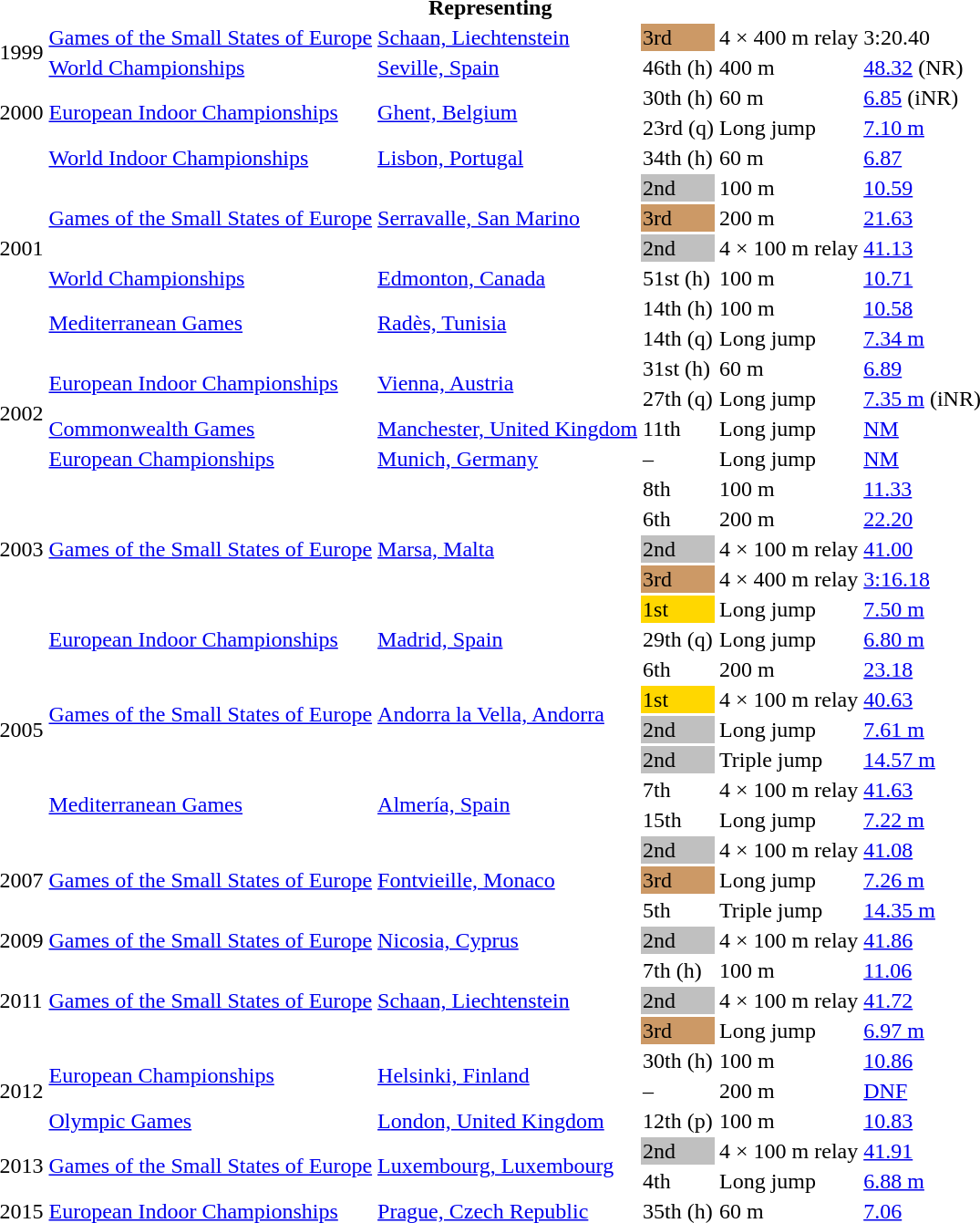<table>
<tr>
<th colspan="6">Representing </th>
</tr>
<tr>
<td rowspan=2>1999</td>
<td><a href='#'>Games of the Small States of Europe</a></td>
<td><a href='#'>Schaan, Liechtenstein</a></td>
<td bgcolor=cc9966>3rd</td>
<td>4 × 400 m relay</td>
<td>3:20.40</td>
</tr>
<tr>
<td><a href='#'>World Championships</a></td>
<td><a href='#'>Seville, Spain</a></td>
<td>46th (h)</td>
<td>400 m</td>
<td><a href='#'>48.32</a> (NR)</td>
</tr>
<tr>
<td rowspan=2>2000</td>
<td rowspan=2><a href='#'>European Indoor Championships</a></td>
<td rowspan=2><a href='#'>Ghent, Belgium</a></td>
<td>30th (h)</td>
<td>60 m</td>
<td><a href='#'>6.85</a> (iNR)</td>
</tr>
<tr>
<td>23rd (q)</td>
<td>Long jump</td>
<td><a href='#'>7.10 m</a></td>
</tr>
<tr>
<td rowspan=7>2001</td>
<td><a href='#'>World Indoor Championships</a></td>
<td><a href='#'>Lisbon, Portugal</a></td>
<td>34th (h)</td>
<td>60 m</td>
<td><a href='#'>6.87</a></td>
</tr>
<tr>
<td rowspan=3><a href='#'>Games of the Small States of Europe</a></td>
<td rowspan=3><a href='#'>Serravalle, San Marino</a></td>
<td bgcolor=silver>2nd</td>
<td>100 m</td>
<td><a href='#'>10.59</a></td>
</tr>
<tr>
<td bgcolor=cc9966>3rd</td>
<td>200 m</td>
<td><a href='#'>21.63</a></td>
</tr>
<tr>
<td bgcolor=silver>2nd</td>
<td>4 × 100 m relay</td>
<td><a href='#'>41.13</a></td>
</tr>
<tr>
<td><a href='#'>World Championships</a></td>
<td><a href='#'>Edmonton, Canada</a></td>
<td>51st (h)</td>
<td>100 m</td>
<td><a href='#'>10.71</a></td>
</tr>
<tr>
<td rowspan=2><a href='#'>Mediterranean Games</a></td>
<td rowspan=2><a href='#'>Radès, Tunisia</a></td>
<td>14th (h)</td>
<td>100 m</td>
<td><a href='#'>10.58</a></td>
</tr>
<tr>
<td>14th (q)</td>
<td>Long jump</td>
<td><a href='#'>7.34 m</a></td>
</tr>
<tr>
<td rowspan=4>2002</td>
<td rowspan=2><a href='#'>European Indoor Championships</a></td>
<td rowspan=2><a href='#'>Vienna, Austria</a></td>
<td>31st (h)</td>
<td>60 m</td>
<td><a href='#'>6.89</a></td>
</tr>
<tr>
<td>27th (q)</td>
<td>Long jump</td>
<td><a href='#'>7.35 m</a> (iNR)</td>
</tr>
<tr>
<td><a href='#'>Commonwealth Games</a></td>
<td><a href='#'>Manchester, United Kingdom</a></td>
<td>11th</td>
<td>Long jump</td>
<td><a href='#'>NM</a></td>
</tr>
<tr>
<td><a href='#'>European Championships</a></td>
<td><a href='#'>Munich, Germany</a></td>
<td>–</td>
<td>Long jump</td>
<td><a href='#'>NM</a></td>
</tr>
<tr>
<td rowspan=5>2003</td>
<td rowspan=5><a href='#'>Games of the Small States of Europe</a></td>
<td rowspan=5><a href='#'>Marsa, Malta</a></td>
<td>8th</td>
<td>100 m</td>
<td><a href='#'>11.33</a></td>
</tr>
<tr>
<td>6th</td>
<td>200 m</td>
<td><a href='#'>22.20</a></td>
</tr>
<tr>
<td bgcolor=silver>2nd</td>
<td>4 × 100 m relay</td>
<td><a href='#'>41.00</a></td>
</tr>
<tr>
<td bgcolor=cc9966>3rd</td>
<td>4 × 400 m relay</td>
<td><a href='#'>3:16.18</a></td>
</tr>
<tr>
<td bgcolor=gold>1st</td>
<td>Long jump</td>
<td><a href='#'>7.50 m</a></td>
</tr>
<tr>
<td rowspan=7>2005</td>
<td><a href='#'>European Indoor Championships</a></td>
<td><a href='#'>Madrid, Spain</a></td>
<td>29th (q)</td>
<td>Long jump</td>
<td><a href='#'>6.80 m</a></td>
</tr>
<tr>
<td rowspan=4><a href='#'>Games of the Small States of Europe</a></td>
<td rowspan=4><a href='#'>Andorra la Vella, Andorra</a></td>
<td>6th</td>
<td>200 m</td>
<td><a href='#'>23.18</a></td>
</tr>
<tr>
<td bgcolor=gold>1st</td>
<td>4 × 100 m relay</td>
<td><a href='#'>40.63</a></td>
</tr>
<tr>
<td bgcolor=silver>2nd</td>
<td>Long jump</td>
<td><a href='#'>7.61 m</a></td>
</tr>
<tr>
<td bgcolor=silver>2nd</td>
<td>Triple jump</td>
<td><a href='#'>14.57 m</a></td>
</tr>
<tr>
<td rowspan=2><a href='#'>Mediterranean Games</a></td>
<td rowspan=2><a href='#'>Almería, Spain</a></td>
<td>7th</td>
<td>4 × 100 m relay</td>
<td><a href='#'>41.63</a></td>
</tr>
<tr>
<td>15th</td>
<td>Long jump</td>
<td><a href='#'>7.22 m</a></td>
</tr>
<tr>
<td rowspan=3>2007</td>
<td rowspan=3><a href='#'>Games of the Small States of Europe</a></td>
<td rowspan=3><a href='#'>Fontvieille, Monaco</a></td>
<td bgcolor=silver>2nd</td>
<td>4 × 100 m relay</td>
<td><a href='#'>41.08</a></td>
</tr>
<tr>
<td bgcolor=cc9966>3rd</td>
<td>Long jump</td>
<td><a href='#'>7.26 m</a></td>
</tr>
<tr>
<td>5th</td>
<td>Triple jump</td>
<td><a href='#'>14.35 m</a></td>
</tr>
<tr>
<td>2009</td>
<td><a href='#'>Games of the Small States of Europe</a></td>
<td><a href='#'>Nicosia, Cyprus</a></td>
<td bgcolor=silver>2nd</td>
<td>4 × 100 m relay</td>
<td><a href='#'>41.86</a></td>
</tr>
<tr>
<td rowspan=3>2011</td>
<td rowspan=3><a href='#'>Games of the Small States of Europe</a></td>
<td rowspan=3><a href='#'>Schaan, Liechtenstein</a></td>
<td>7th (h)</td>
<td>100 m</td>
<td><a href='#'>11.06</a></td>
</tr>
<tr>
<td bgcolor=silver>2nd</td>
<td>4 × 100 m relay</td>
<td><a href='#'>41.72</a></td>
</tr>
<tr>
<td bgcolor=cc9966>3rd</td>
<td>Long jump</td>
<td><a href='#'>6.97 m</a></td>
</tr>
<tr>
<td rowspan=3>2012</td>
<td rowspan=2><a href='#'>European Championships</a></td>
<td rowspan=2><a href='#'>Helsinki, Finland</a></td>
<td>30th (h)</td>
<td>100 m</td>
<td><a href='#'>10.86</a></td>
</tr>
<tr>
<td>–</td>
<td>200 m</td>
<td><a href='#'>DNF</a></td>
</tr>
<tr>
<td><a href='#'>Olympic Games</a></td>
<td><a href='#'>London, United Kingdom</a></td>
<td>12th (p)</td>
<td>100 m</td>
<td><a href='#'>10.83</a></td>
</tr>
<tr>
<td rowspan=2>2013</td>
<td rowspan=2><a href='#'>Games of the Small States of Europe</a></td>
<td rowspan=2><a href='#'>Luxembourg, Luxembourg</a></td>
<td bgcolor=silver>2nd</td>
<td>4 × 100 m relay</td>
<td><a href='#'>41.91</a></td>
</tr>
<tr>
<td>4th</td>
<td>Long jump</td>
<td><a href='#'>6.88 m</a></td>
</tr>
<tr>
<td>2015</td>
<td><a href='#'>European Indoor Championships</a></td>
<td><a href='#'>Prague, Czech Republic</a></td>
<td>35th (h)</td>
<td>60 m</td>
<td><a href='#'>7.06</a></td>
</tr>
</table>
